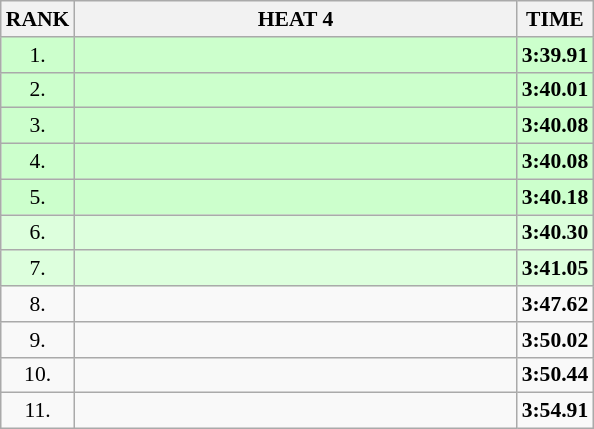<table class="wikitable" style="border-collapse: collapse; font-size: 90%;">
<tr>
<th>RANK</th>
<th align="center" style="width: 20em">HEAT 4</th>
<th>TIME</th>
</tr>
<tr style="background:#ccffcc;">
<td align="center">1.</td>
<td></td>
<td align="center"><strong>3:39.91</strong></td>
</tr>
<tr style="background:#ccffcc;">
<td align="center">2.</td>
<td></td>
<td align="center"><strong>3:40.01</strong></td>
</tr>
<tr style="background:#ccffcc;">
<td align="center">3.</td>
<td></td>
<td align="center"><strong>3:40.08</strong></td>
</tr>
<tr style="background:#ccffcc;">
<td align="center">4.</td>
<td></td>
<td align="center"><strong>3:40.08</strong></td>
</tr>
<tr style="background:#ccffcc;">
<td align="center">5.</td>
<td></td>
<td align="center"><strong>3:40.18</strong></td>
</tr>
<tr style="background:#ddffdd;">
<td align="center">6.</td>
<td></td>
<td align="center"><strong>3:40.30</strong></td>
</tr>
<tr style="background:#ddffdd;">
<td align="center">7.</td>
<td></td>
<td align="center"><strong>3:41.05</strong></td>
</tr>
<tr>
<td align="center">8.</td>
<td></td>
<td align="center"><strong>3:47.62</strong></td>
</tr>
<tr>
<td align="center">9.</td>
<td></td>
<td align="center"><strong>3:50.02</strong></td>
</tr>
<tr>
<td align="center">10.</td>
<td></td>
<td align="center"><strong>3:50.44</strong></td>
</tr>
<tr>
<td align="center">11.</td>
<td></td>
<td align="center"><strong>3:54.91</strong></td>
</tr>
</table>
